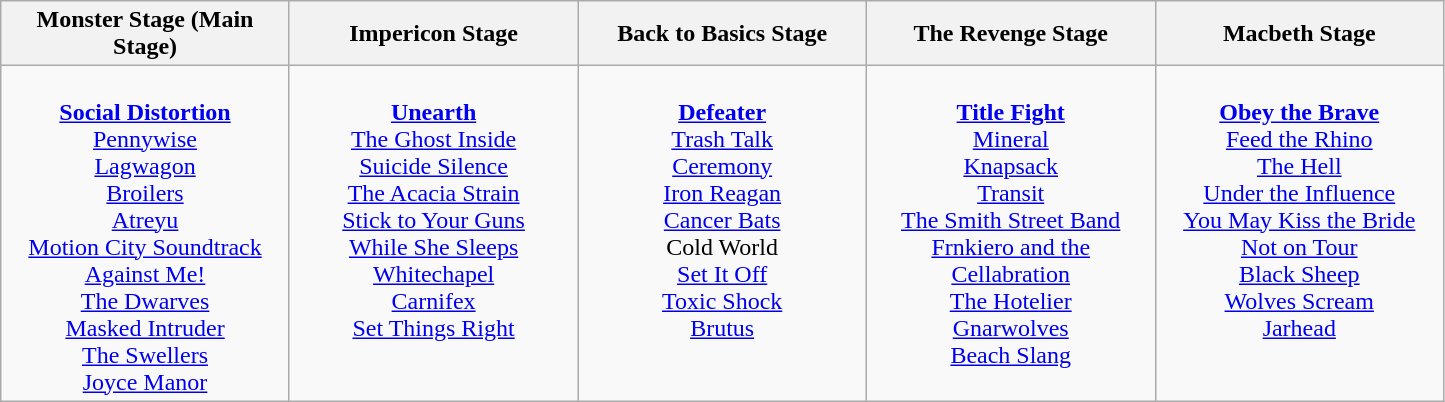<table class="wikitable">
<tr>
<th>Monster Stage (Main Stage)</th>
<th>Impericon Stage</th>
<th>Back to Basics Stage</th>
<th>The Revenge Stage</th>
<th>Macbeth Stage</th>
</tr>
<tr>
<td style="text-align:center; vertical-align:top; width:185px;"><br><strong><a href='#'>Social Distortion</a></strong>
<br><a href='#'>Pennywise</a>
<br><a href='#'>Lagwagon</a>
<br><a href='#'>Broilers</a>
<br><a href='#'>Atreyu</a>
<br><a href='#'>Motion City Soundtrack</a>
<br><a href='#'>Against Me!</a>
<br><a href='#'>The Dwarves</a>
<br><a href='#'>Masked Intruder</a>
<br><a href='#'>The Swellers</a>
<br><a href='#'>Joyce Manor</a></td>
<td style="text-align:center; vertical-align:top; width:185px;"><br><strong><a href='#'>Unearth</a></strong>
<br><a href='#'>The Ghost Inside</a>
<br><a href='#'>Suicide Silence</a>
<br><a href='#'>The Acacia Strain</a>
<br><a href='#'>Stick to Your Guns</a>
<br><a href='#'>While She Sleeps</a>
<br><a href='#'>Whitechapel</a>
<br><a href='#'>Carnifex</a>
<br><a href='#'>Set Things Right</a></td>
<td style="text-align:center; vertical-align:top; width:185px;"><br><strong><a href='#'>Defeater</a></strong>
<br><a href='#'>Trash Talk</a>
<br><a href='#'>Ceremony</a>
<br><a href='#'>Iron Reagan</a>
<br><a href='#'>Cancer Bats</a>
<br>Cold World
<br><a href='#'>Set It Off</a>
<br><a href='#'>Toxic Shock</a>
<br><a href='#'>Brutus</a></td>
<td style="text-align:center; vertical-align:top; width:185px;"><br><strong><a href='#'>Title Fight</a></strong>
<br><a href='#'>Mineral</a>
<br><a href='#'>Knapsack</a>
<br><a href='#'>Transit</a>
<br><a href='#'>The Smith Street Band</a>
<br><a href='#'>Frnkiero and the Cellabration</a>
<br><a href='#'>The Hotelier</a>
<br><a href='#'>Gnarwolves</a>
<br><a href='#'>Beach Slang</a></td>
<td style="text-align:center; vertical-align:top; width:185px;"><br><strong><a href='#'>Obey the Brave</a></strong>
<br><a href='#'>Feed the Rhino</a>
<br><a href='#'>The Hell</a>
<br><a href='#'>Under the Influence</a>
<br><a href='#'>You May Kiss the Bride</a>
<br><a href='#'>Not on Tour</a>
<br><a href='#'>Black Sheep</a>
<br><a href='#'>Wolves Scream</a>
<br><a href='#'>Jarhead</a></td>
</tr>
</table>
